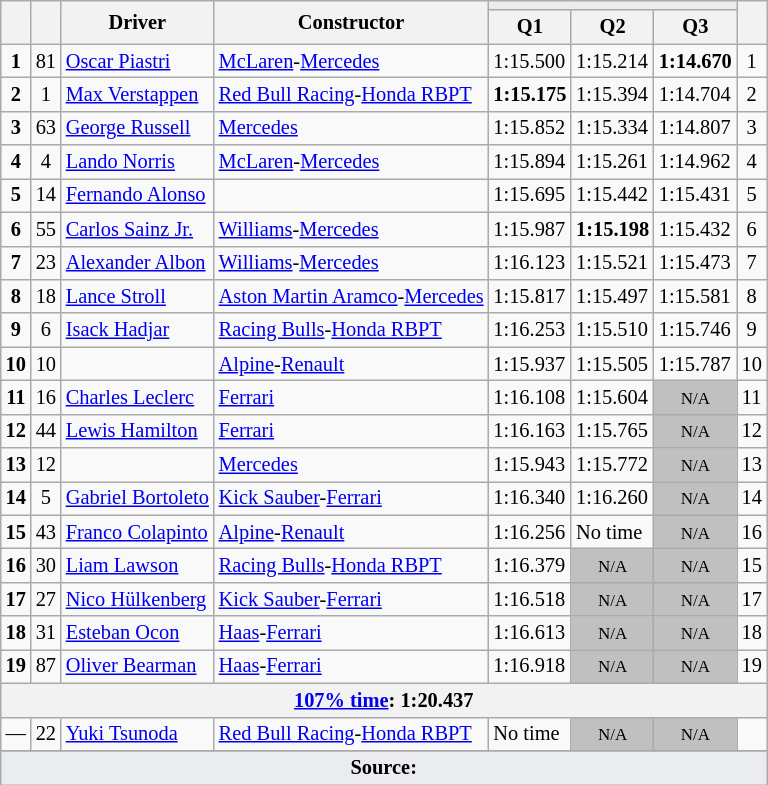<table class="wikitable sortable" style="font-size: 85%;">
<tr>
<th rowspan="2"></th>
<th rowspan="2"></th>
<th rowspan="2">Driver</th>
<th rowspan="2">Constructor</th>
<th colspan="3" style="background:#eaecf0; text-align:center;"></th>
<th rowspan="2"></th>
</tr>
<tr>
<th scope="col">Q1</th>
<th scope="col">Q2</th>
<th scope="col">Q3</th>
</tr>
<tr>
<td align="center"><strong>1</strong></td>
<td align="center">81</td>
<td> <a href='#'>Oscar Piastri</a></td>
<td><a href='#'>McLaren</a>-<a href='#'>Mercedes</a></td>
<td>1:15.500</td>
<td>1:15.214</td>
<td><strong>1:14.670</strong></td>
<td align="center">1</td>
</tr>
<tr>
<td align="center"><strong>2</strong></td>
<td align="center">1</td>
<td> <a href='#'>Max Verstappen</a></td>
<td><a href='#'>Red Bull Racing</a>-<a href='#'>Honda RBPT</a></td>
<td><strong>1:15.175</strong></td>
<td>1:15.394</td>
<td>1:14.704</td>
<td align="center">2</td>
</tr>
<tr>
<td align="center"><strong>3</strong></td>
<td align="center">63</td>
<td> <a href='#'>George Russell</a></td>
<td><a href='#'>Mercedes</a></td>
<td>1:15.852</td>
<td>1:15.334</td>
<td>1:14.807</td>
<td align="center">3</td>
</tr>
<tr>
<td align="center"><strong>4</strong></td>
<td align="center">4</td>
<td> <a href='#'>Lando Norris</a></td>
<td><a href='#'>McLaren</a>-<a href='#'>Mercedes</a></td>
<td>1:15.894</td>
<td>1:15.261</td>
<td>1:14.962</td>
<td align="center">4</td>
</tr>
<tr>
<td align="center"><strong>5</strong></td>
<td align="center">14</td>
<td> <a href='#'>Fernando Alonso</a></td>
<td></td>
<td>1:15.695</td>
<td>1:15.442</td>
<td>1:15.431</td>
<td align="center">5</td>
</tr>
<tr>
<td align="center"><strong>6</strong></td>
<td align="center">55</td>
<td> <a href='#'>Carlos Sainz Jr.</a></td>
<td><a href='#'>Williams</a>-<a href='#'>Mercedes</a></td>
<td>1:15.987</td>
<td><strong>1:15.198</strong></td>
<td>1:15.432</td>
<td align="center">6</td>
</tr>
<tr>
<td align="center"><strong>7</strong></td>
<td align="center">23</td>
<td> <a href='#'>Alexander Albon</a></td>
<td><a href='#'>Williams</a>-<a href='#'>Mercedes</a></td>
<td>1:16.123</td>
<td>1:15.521</td>
<td>1:15.473</td>
<td align="center">7</td>
</tr>
<tr>
<td align="center"><strong>8</strong></td>
<td align="center">18</td>
<td> <a href='#'>Lance Stroll</a></td>
<td><a href='#'>Aston Martin Aramco</a>-<a href='#'>Mercedes</a></td>
<td>1:15.817</td>
<td>1:15.497</td>
<td>1:15.581</td>
<td align="center">8</td>
</tr>
<tr>
<td align="center"><strong>9</strong></td>
<td align="center">6</td>
<td> <a href='#'>Isack Hadjar</a></td>
<td><a href='#'>Racing Bulls</a>-<a href='#'>Honda RBPT</a></td>
<td>1:16.253</td>
<td>1:15.510</td>
<td>1:15.746</td>
<td align="center">9</td>
</tr>
<tr>
<td align="center"><strong>10</strong></td>
<td align="center">10</td>
<td></td>
<td><a href='#'>Alpine</a>-<a href='#'>Renault</a></td>
<td>1:15.937</td>
<td>1:15.505</td>
<td>1:15.787</td>
<td align="center">10</td>
</tr>
<tr>
<td align="center"><strong>11</strong></td>
<td align="center">16</td>
<td> <a href='#'>Charles Leclerc</a></td>
<td><a href='#'>Ferrari</a></td>
<td>1:16.108</td>
<td>1:15.604</td>
<td style="background: silver" align="center" data-sort-value="11"><small>N/A</small></td>
<td align="center">11</td>
</tr>
<tr>
<td align="center"><strong>12</strong></td>
<td align="center">44</td>
<td> <a href='#'>Lewis Hamilton</a></td>
<td><a href='#'>Ferrari</a></td>
<td>1:16.163</td>
<td>1:15.765</td>
<td style="background: silver" align="center" data-sort-value="12"><small>N/A</small></td>
<td align="center">12</td>
</tr>
<tr>
<td align="center"><strong>13</strong></td>
<td align="center">12</td>
<td></td>
<td><a href='#'>Mercedes</a></td>
<td>1:15.943</td>
<td>1:15.772</td>
<td style="background: silver" align="center" data-sort-value="13"><small>N/A</small></td>
<td align="center">13</td>
</tr>
<tr>
<td align="center"><strong>14</strong></td>
<td align="center">5</td>
<td> <a href='#'>Gabriel Bortoleto</a></td>
<td><a href='#'>Kick Sauber</a>-<a href='#'>Ferrari</a></td>
<td>1:16.340</td>
<td>1:16.260</td>
<td style="background: silver" align="center" data-sort-value="14"><small>N/A</small></td>
<td align="center">14</td>
</tr>
<tr>
<td align="center"><strong>15</strong></td>
<td align="center">43</td>
<td> <a href='#'>Franco Colapinto</a></td>
<td><a href='#'>Alpine</a>-<a href='#'>Renault</a></td>
<td>1:16.256</td>
<td data-sort-value="15">No time</td>
<td style="background: silver" align="center" data-sort-value="15"><small>N/A</small></td>
<td align="center">16</td>
</tr>
<tr>
<td align="center"><strong>16</strong></td>
<td align="center">30</td>
<td> <a href='#'>Liam Lawson</a></td>
<td><a href='#'>Racing Bulls</a>-<a href='#'>Honda RBPT</a></td>
<td>1:16.379</td>
<td style="background: silver" align="center" data-sort-value="16"><small>N/A</small></td>
<td style="background: silver" align="center" data-sort-value="16"><small>N/A</small></td>
<td align="center">15</td>
</tr>
<tr>
<td align="center"><strong>17</strong></td>
<td align="center">27</td>
<td> <a href='#'>Nico Hülkenberg</a></td>
<td><a href='#'>Kick Sauber</a>-<a href='#'>Ferrari</a></td>
<td>1:16.518</td>
<td style="background: silver" align="center" data-sort-value="17"><small>N/A</small></td>
<td style="background: silver" align="center" data-sort-value="17"><small>N/A</small></td>
<td align="center">17</td>
</tr>
<tr>
<td align="center"><strong>18</strong></td>
<td align="center">31</td>
<td> <a href='#'>Esteban Ocon</a></td>
<td><a href='#'>Haas</a>-<a href='#'>Ferrari</a></td>
<td>1:16.613</td>
<td style="background: silver" align="center" data-sort-value="18"><small>N/A</small></td>
<td style="background: silver" align="center" data-sort-value="18"><small>N/A</small></td>
<td align="center">18</td>
</tr>
<tr>
<td align="center"><strong>19</strong></td>
<td align="center">87</td>
<td> <a href='#'>Oliver Bearman</a></td>
<td><a href='#'>Haas</a>-<a href='#'>Ferrari</a></td>
<td>1:16.918</td>
<td style="background: silver" align="center" data-sort-value="19"><small>N/A</small></td>
<td style="background: silver" align="center" data-sort-value="19"><small>N/A</small></td>
<td align="center">19</td>
</tr>
<tr>
<th colspan="8"><a href='#'>107% time</a>: 1:20.437</th>
</tr>
<tr>
<td scope="row" data-sort-value="20" align="center">—</td>
<td align="center">22</td>
<td> <a href='#'>Yuki Tsunoda</a></td>
<td><a href='#'>Red Bull Racing</a>-<a href='#'>Honda RBPT</a></td>
<td data-sort-value="20">No time</td>
<td style="background: silver" align="center" data-sort-value="20"><small>N/A</small></td>
<td style="background: silver" align="center" data-sort-value="20"><small>N/A</small></td>
<td align="center"></td>
</tr>
<tr>
</tr>
<tr class="sortbottom">
<td colspan="8" style="background-color:#eaecf0;text-align:center"><strong>Source:</strong></td>
</tr>
</table>
